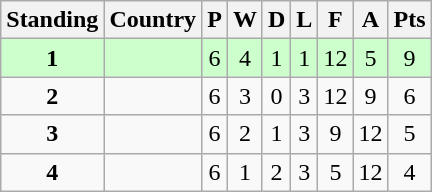<table class="wikitable" style="text-align: center">
<tr>
<th scope="col">Standing</th>
<th scope="col">Country</th>
<th scope="col">P</th>
<th scope="col">W</th>
<th scope="col">D</th>
<th scope="col">L</th>
<th scope="col">F</th>
<th scope="col">A</th>
<th scope="col">Pts</th>
</tr>
<tr style="background:#ccffcc;">
<td><strong>1</strong></td>
<td style="text-align: left"><strong></strong></td>
<td>6</td>
<td>4</td>
<td>1</td>
<td>1</td>
<td>12</td>
<td>5</td>
<td>9</td>
</tr>
<tr>
<td><strong>2</strong></td>
<td style="text-align: left"></td>
<td>6</td>
<td>3</td>
<td>0</td>
<td>3</td>
<td>12</td>
<td>9</td>
<td>6</td>
</tr>
<tr>
<td><strong>3</strong></td>
<td style="text-align: left"></td>
<td>6</td>
<td>2</td>
<td>1</td>
<td>3</td>
<td>9</td>
<td>12</td>
<td>5</td>
</tr>
<tr>
<td><strong>4</strong></td>
<td style="text-align: left"></td>
<td>6</td>
<td>1</td>
<td>2</td>
<td>3</td>
<td>5</td>
<td>12</td>
<td>4</td>
</tr>
</table>
